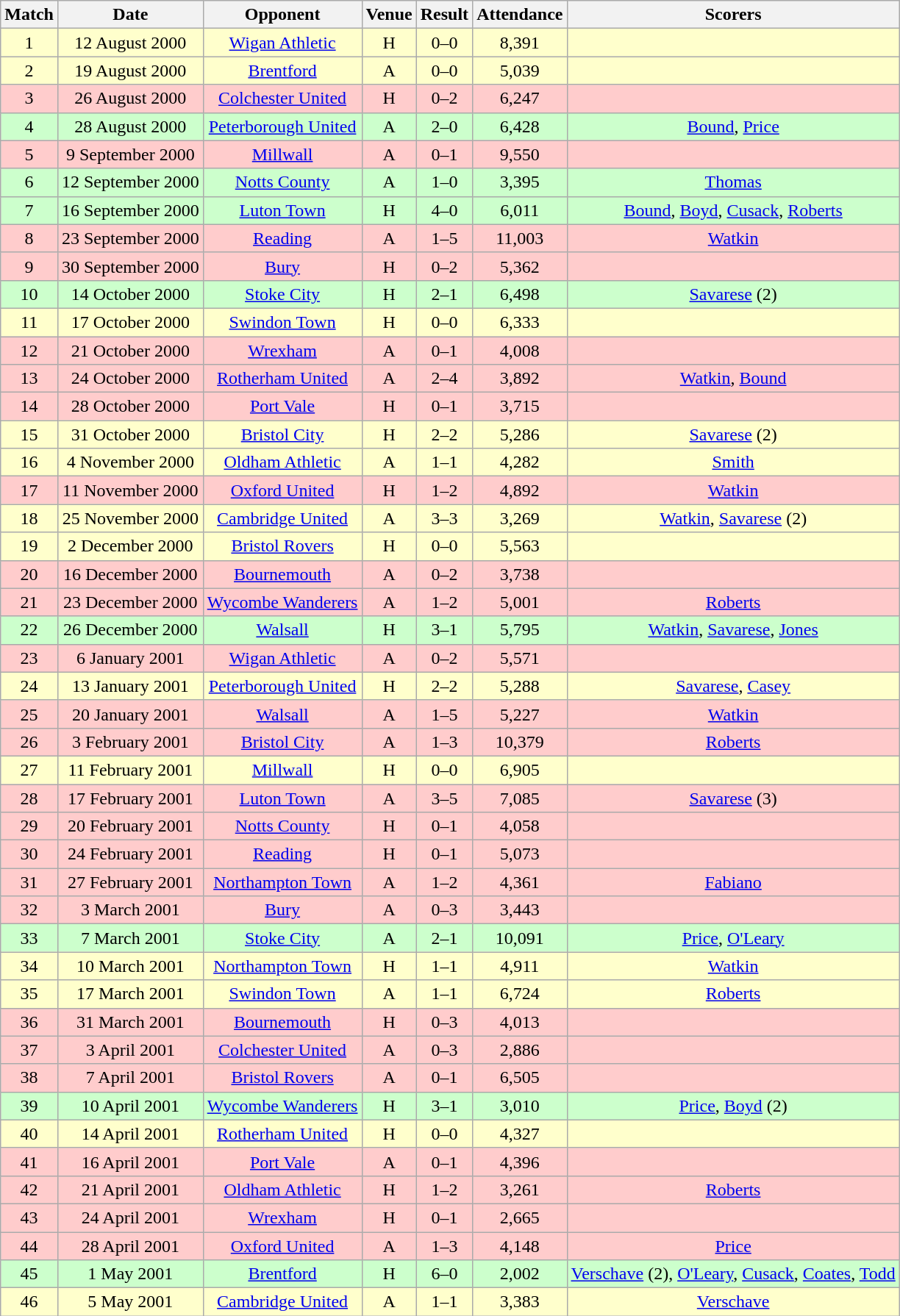<table class="wikitable" style="font-size:100%; text-align:center">
<tr>
<th>Match</th>
<th>Date</th>
<th>Opponent</th>
<th>Venue</th>
<th>Result</th>
<th>Attendance</th>
<th>Scorers</th>
</tr>
<tr style="background: #FFFFCC;">
<td>1</td>
<td>12 August 2000</td>
<td><a href='#'>Wigan Athletic</a></td>
<td>H</td>
<td>0–0</td>
<td>8,391</td>
<td></td>
</tr>
<tr style="background: #FFFFCC;">
<td>2</td>
<td>19 August 2000</td>
<td><a href='#'>Brentford</a></td>
<td>A</td>
<td>0–0</td>
<td>5,039</td>
<td></td>
</tr>
<tr style="background: #FFCCCC;">
<td>3</td>
<td>26 August 2000</td>
<td><a href='#'>Colchester United</a></td>
<td>H</td>
<td>0–2</td>
<td>6,247</td>
<td></td>
</tr>
<tr style="background: #CCFFCC;">
<td>4</td>
<td>28 August 2000</td>
<td><a href='#'>Peterborough United</a></td>
<td>A</td>
<td>2–0</td>
<td>6,428</td>
<td><a href='#'>Bound</a>, <a href='#'>Price</a></td>
</tr>
<tr style="background: #FFCCCC;">
<td>5</td>
<td>9 September 2000</td>
<td><a href='#'>Millwall</a></td>
<td>A</td>
<td>0–1</td>
<td>9,550</td>
<td></td>
</tr>
<tr style="background: #CCFFCC;">
<td>6</td>
<td>12 September 2000</td>
<td><a href='#'>Notts County</a></td>
<td>A</td>
<td>1–0</td>
<td>3,395</td>
<td><a href='#'>Thomas</a></td>
</tr>
<tr style="background: #CCFFCC;">
<td>7</td>
<td>16 September 2000</td>
<td><a href='#'>Luton Town</a></td>
<td>H</td>
<td>4–0</td>
<td>6,011</td>
<td><a href='#'>Bound</a>, <a href='#'>Boyd</a>, <a href='#'>Cusack</a>, <a href='#'>Roberts</a></td>
</tr>
<tr style="background: #FFCCCC;">
<td>8</td>
<td>23 September 2000</td>
<td><a href='#'>Reading</a></td>
<td>A</td>
<td>1–5</td>
<td>11,003</td>
<td><a href='#'>Watkin</a></td>
</tr>
<tr style="background: #FFCCCC;">
<td>9</td>
<td>30 September 2000</td>
<td><a href='#'>Bury</a></td>
<td>H</td>
<td>0–2</td>
<td>5,362</td>
<td></td>
</tr>
<tr style="background: #CCFFCC;">
<td>10</td>
<td>14 October 2000</td>
<td><a href='#'>Stoke City</a></td>
<td>H</td>
<td>2–1</td>
<td>6,498</td>
<td><a href='#'>Savarese</a> (2)</td>
</tr>
<tr style="background: #FFFFCC;">
<td>11</td>
<td>17 October 2000</td>
<td><a href='#'>Swindon Town</a></td>
<td>H</td>
<td>0–0</td>
<td>6,333</td>
<td></td>
</tr>
<tr style="background: #FFCCCC;">
<td>12</td>
<td>21 October 2000</td>
<td><a href='#'>Wrexham</a></td>
<td>A</td>
<td>0–1</td>
<td>4,008</td>
<td></td>
</tr>
<tr style="background: #FFCCCC;">
<td>13</td>
<td>24 October 2000</td>
<td><a href='#'>Rotherham United</a></td>
<td>A</td>
<td>2–4</td>
<td>3,892</td>
<td><a href='#'>Watkin</a>, <a href='#'>Bound</a></td>
</tr>
<tr style="background: #FFCCCC;">
<td>14</td>
<td>28 October 2000</td>
<td><a href='#'>Port Vale</a></td>
<td>H</td>
<td>0–1</td>
<td>3,715</td>
<td></td>
</tr>
<tr style="background: #FFFFCC;">
<td>15</td>
<td>31 October 2000</td>
<td><a href='#'>Bristol City</a></td>
<td>H</td>
<td>2–2</td>
<td>5,286</td>
<td><a href='#'>Savarese</a> (2)</td>
</tr>
<tr style="background: #FFFFCC;">
<td>16</td>
<td>4 November 2000</td>
<td><a href='#'>Oldham Athletic</a></td>
<td>A</td>
<td>1–1</td>
<td>4,282</td>
<td><a href='#'>Smith</a></td>
</tr>
<tr style="background: #FFCCCC;">
<td>17</td>
<td>11 November 2000</td>
<td><a href='#'>Oxford United</a></td>
<td>H</td>
<td>1–2</td>
<td>4,892</td>
<td><a href='#'>Watkin</a></td>
</tr>
<tr style="background: #FFFFCC;">
<td>18</td>
<td>25 November 2000</td>
<td><a href='#'>Cambridge United</a></td>
<td>A</td>
<td>3–3</td>
<td>3,269</td>
<td><a href='#'>Watkin</a>, <a href='#'>Savarese</a> (2)</td>
</tr>
<tr style="background: #FFFFCC;">
<td>19</td>
<td>2 December 2000</td>
<td><a href='#'>Bristol Rovers</a></td>
<td>H</td>
<td>0–0</td>
<td>5,563</td>
<td></td>
</tr>
<tr style="background: #FFCCCC;">
<td>20</td>
<td>16 December 2000</td>
<td><a href='#'>Bournemouth</a></td>
<td>A</td>
<td>0–2</td>
<td>3,738</td>
<td></td>
</tr>
<tr style="background: #FFCCCC;">
<td>21</td>
<td>23 December 2000</td>
<td><a href='#'>Wycombe Wanderers</a></td>
<td>A</td>
<td>1–2</td>
<td>5,001</td>
<td><a href='#'>Roberts</a></td>
</tr>
<tr style="background: #CCFFCC;">
<td>22</td>
<td>26 December 2000</td>
<td><a href='#'>Walsall</a></td>
<td>H</td>
<td>3–1</td>
<td>5,795</td>
<td><a href='#'>Watkin</a>, <a href='#'>Savarese</a>, <a href='#'>Jones</a></td>
</tr>
<tr style="background: #FFCCCC;">
<td>23</td>
<td>6 January 2001</td>
<td><a href='#'>Wigan Athletic</a></td>
<td>A</td>
<td>0–2</td>
<td>5,571</td>
<td></td>
</tr>
<tr style="background: #FFFFCC;">
<td>24</td>
<td>13 January 2001</td>
<td><a href='#'>Peterborough United</a></td>
<td>H</td>
<td>2–2</td>
<td>5,288</td>
<td><a href='#'>Savarese</a>, <a href='#'>Casey</a></td>
</tr>
<tr style="background: #FFCCCC;">
<td>25</td>
<td>20 January 2001</td>
<td><a href='#'>Walsall</a></td>
<td>A</td>
<td>1–5</td>
<td>5,227</td>
<td><a href='#'>Watkin</a></td>
</tr>
<tr style="background: #FFCCCC;">
<td>26</td>
<td>3 February 2001</td>
<td><a href='#'>Bristol City</a></td>
<td>A</td>
<td>1–3</td>
<td>10,379</td>
<td><a href='#'>Roberts</a></td>
</tr>
<tr style="background: #FFFFCC;">
<td>27</td>
<td>11 February 2001</td>
<td><a href='#'>Millwall</a></td>
<td>H</td>
<td>0–0</td>
<td>6,905</td>
<td></td>
</tr>
<tr style="background: #FFCCCC;">
<td>28</td>
<td>17 February 2001</td>
<td><a href='#'>Luton Town</a></td>
<td>A</td>
<td>3–5</td>
<td>7,085</td>
<td><a href='#'>Savarese</a> (3)</td>
</tr>
<tr style="background: #FFCCCC;">
<td>29</td>
<td>20 February 2001</td>
<td><a href='#'>Notts County</a></td>
<td>H</td>
<td>0–1</td>
<td>4,058</td>
<td></td>
</tr>
<tr style="background: #FFCCCC;">
<td>30</td>
<td>24 February 2001</td>
<td><a href='#'>Reading</a></td>
<td>H</td>
<td>0–1</td>
<td>5,073</td>
<td></td>
</tr>
<tr style="background: #FFCCCC;">
<td>31</td>
<td>27 February 2001</td>
<td><a href='#'>Northampton Town</a></td>
<td>A</td>
<td>1–2</td>
<td>4,361</td>
<td><a href='#'>Fabiano</a></td>
</tr>
<tr style="background: #FFCCCC;">
<td>32</td>
<td>3 March 2001</td>
<td><a href='#'>Bury</a></td>
<td>A</td>
<td>0–3</td>
<td>3,443</td>
<td></td>
</tr>
<tr style="background: #CCFFCC;">
<td>33</td>
<td>7 March 2001</td>
<td><a href='#'>Stoke City</a></td>
<td>A</td>
<td>2–1</td>
<td>10,091</td>
<td><a href='#'>Price</a>, <a href='#'>O'Leary</a></td>
</tr>
<tr style="background: #FFFFCC;">
<td>34</td>
<td>10 March 2001</td>
<td><a href='#'>Northampton Town</a></td>
<td>H</td>
<td>1–1</td>
<td>4,911</td>
<td><a href='#'>Watkin</a></td>
</tr>
<tr style="background: #FFFFCC;">
<td>35</td>
<td>17 March 2001</td>
<td><a href='#'>Swindon Town</a></td>
<td>A</td>
<td>1–1</td>
<td>6,724</td>
<td><a href='#'>Roberts</a></td>
</tr>
<tr style="background: #FFCCCC;">
<td>36</td>
<td>31 March 2001</td>
<td><a href='#'>Bournemouth</a></td>
<td>H</td>
<td>0–3</td>
<td>4,013</td>
<td></td>
</tr>
<tr style="background: #FFCCCC;">
<td>37</td>
<td>3 April 2001</td>
<td><a href='#'>Colchester United</a></td>
<td>A</td>
<td>0–3</td>
<td>2,886</td>
<td></td>
</tr>
<tr style="background: #FFCCCC;">
<td>38</td>
<td>7 April 2001</td>
<td><a href='#'>Bristol Rovers</a></td>
<td>A</td>
<td>0–1</td>
<td>6,505</td>
<td></td>
</tr>
<tr style="background: #CCFFCC;">
<td>39</td>
<td>10 April 2001</td>
<td><a href='#'>Wycombe Wanderers</a></td>
<td>H</td>
<td>3–1</td>
<td>3,010</td>
<td><a href='#'>Price</a>, <a href='#'>Boyd</a> (2)</td>
</tr>
<tr style="background: #FFFFCC;">
<td>40</td>
<td>14 April 2001</td>
<td><a href='#'>Rotherham United</a></td>
<td>H</td>
<td>0–0</td>
<td>4,327</td>
<td></td>
</tr>
<tr style="background: #FFCCCC;">
<td>41</td>
<td>16 April 2001</td>
<td><a href='#'>Port Vale</a></td>
<td>A</td>
<td>0–1</td>
<td>4,396</td>
<td></td>
</tr>
<tr style="background: #FFCCCC;">
<td>42</td>
<td>21 April 2001</td>
<td><a href='#'>Oldham Athletic</a></td>
<td>H</td>
<td>1–2</td>
<td>3,261</td>
<td><a href='#'>Roberts</a></td>
</tr>
<tr style="background: #FFCCCC;">
<td>43</td>
<td>24 April 2001</td>
<td><a href='#'>Wrexham</a></td>
<td>H</td>
<td>0–1</td>
<td>2,665</td>
<td></td>
</tr>
<tr style="background: #FFCCCC;">
<td>44</td>
<td>28 April 2001</td>
<td><a href='#'>Oxford United</a></td>
<td>A</td>
<td>1–3</td>
<td>4,148</td>
<td><a href='#'>Price</a></td>
</tr>
<tr style="background: #CCFFCC;">
<td>45</td>
<td>1 May 2001</td>
<td><a href='#'>Brentford</a></td>
<td>H</td>
<td>6–0</td>
<td>2,002</td>
<td><a href='#'>Verschave</a> (2), <a href='#'>O'Leary</a>, <a href='#'>Cusack</a>, <a href='#'>Coates</a>, <a href='#'>Todd</a></td>
</tr>
<tr style="background: #FFFFCC;">
<td>46</td>
<td>5 May 2001</td>
<td><a href='#'>Cambridge United</a></td>
<td>A</td>
<td>1–1</td>
<td>3,383</td>
<td><a href='#'>Verschave</a></td>
</tr>
</table>
